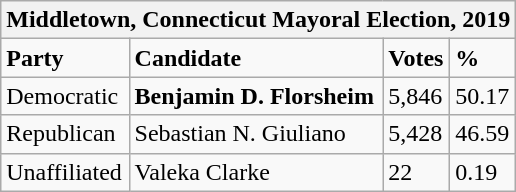<table class="wikitable">
<tr>
<th colspan="4">Middletown, Connecticut Mayoral Election, 2019</th>
</tr>
<tr>
<td><strong>Party</strong></td>
<td><strong>Candidate</strong></td>
<td><strong>Votes</strong></td>
<td><strong>%</strong></td>
</tr>
<tr>
<td>Democratic</td>
<td><strong>Benjamin D. Florsheim </strong></td>
<td>5,846</td>
<td>50.17</td>
</tr>
<tr>
<td>Republican</td>
<td>Sebastian N. Giuliano</td>
<td>5,428</td>
<td>46.59</td>
</tr>
<tr>
<td>Unaffiliated</td>
<td>Valeka Clarke</td>
<td>22</td>
<td>0.19</td>
</tr>
</table>
